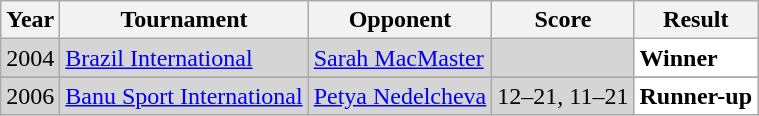<table class="sortable wikitable" style="font-size: 100%;">
<tr>
<th>Year</th>
<th>Tournament</th>
<th>Opponent</th>
<th>Score</th>
<th>Result</th>
</tr>
<tr style="background:#D5D5D5">
<td align="center">2004</td>
<td align="left"><a href='#'>Brazil International</a></td>
<td align="left"> <a href='#'>Sarah MacMaster</a></td>
<td align="left"></td>
<td style="text-align:left; background:white"> <strong>Winner</strong></td>
</tr>
<tr>
</tr>
<tr style="background:#D5D5D5">
<td align="center">2006</td>
<td align="left"><a href='#'>Banu Sport International</a></td>
<td align="left"> <a href='#'>Petya Nedelcheva</a></td>
<td align="left">12–21, 11–21</td>
<td style="text-align:left; background:white"> <strong>Runner-up</strong></td>
</tr>
</table>
